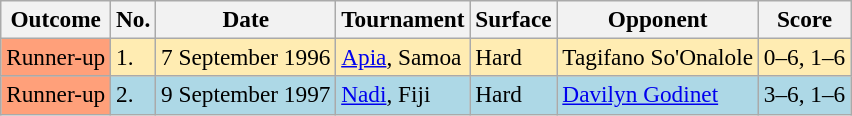<table class="sortable wikitable" style=font-size:97%>
<tr>
<th>Outcome</th>
<th>No.</th>
<th>Date</th>
<th>Tournament</th>
<th>Surface</th>
<th>Opponent</th>
<th>Score</th>
</tr>
<tr bgcolor=#ffecb2>
<td style="background:#ffa07a;">Runner-up</td>
<td>1.</td>
<td>7 September 1996</td>
<td><a href='#'>Apia</a>, Samoa</td>
<td>Hard</td>
<td> Tagifano So'Onalole</td>
<td>0–6, 1–6</td>
</tr>
<tr bgcolor="lightblue">
<td style="background:#ffa07a;">Runner-up</td>
<td>2.</td>
<td>9 September 1997</td>
<td><a href='#'>Nadi</a>, Fiji</td>
<td>Hard</td>
<td> <a href='#'>Davilyn Godinet</a></td>
<td>3–6, 1–6</td>
</tr>
</table>
